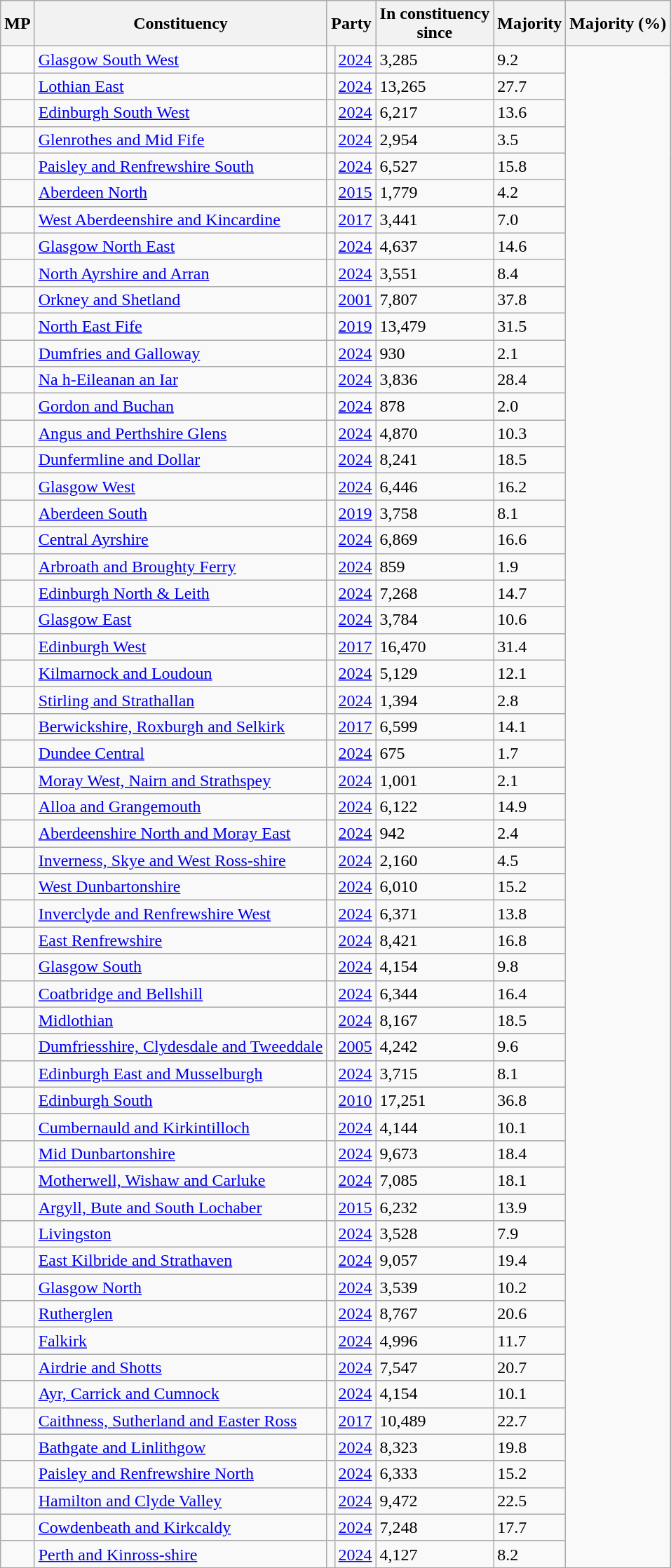<table class="wikitable sortable">
<tr>
<th>MP</th>
<th>Constituency</th>
<th colspan="2">Party</th>
<th>In constituency<br>since</th>
<th>Majority</th>
<th>Majority (%)</th>
</tr>
<tr>
<td></td>
<td><a href='#'>Glasgow South West</a></td>
<td></td>
<td><a href='#'>2024</a></td>
<td>3,285</td>
<td>9.2</td>
</tr>
<tr>
<td></td>
<td><a href='#'>Lothian East</a></td>
<td></td>
<td><a href='#'>2024</a></td>
<td>13,265</td>
<td>27.7</td>
</tr>
<tr>
<td></td>
<td><a href='#'>Edinburgh South West</a></td>
<td></td>
<td><a href='#'>2024</a></td>
<td>6,217</td>
<td>13.6</td>
</tr>
<tr>
<td></td>
<td><a href='#'>Glenrothes and Mid Fife</a></td>
<td></td>
<td><a href='#'>2024</a></td>
<td>2,954</td>
<td>3.5</td>
</tr>
<tr>
<td></td>
<td><a href='#'>Paisley and Renfrewshire South</a></td>
<td></td>
<td><a href='#'>2024</a></td>
<td>6,527</td>
<td>15.8</td>
</tr>
<tr>
<td></td>
<td><a href='#'>Aberdeen North</a></td>
<td></td>
<td><a href='#'>2015</a></td>
<td>1,779</td>
<td>4.2</td>
</tr>
<tr>
<td></td>
<td><a href='#'>West Aberdeenshire and Kincardine</a></td>
<td></td>
<td><a href='#'>2017</a></td>
<td>3,441</td>
<td>7.0</td>
</tr>
<tr>
<td></td>
<td><a href='#'>Glasgow North East</a></td>
<td></td>
<td><a href='#'>2024</a></td>
<td>4,637</td>
<td>14.6</td>
</tr>
<tr>
<td></td>
<td><a href='#'>North Ayrshire and Arran</a></td>
<td></td>
<td><a href='#'>2024</a></td>
<td>3,551</td>
<td>8.4</td>
</tr>
<tr>
<td></td>
<td><a href='#'>Orkney and Shetland</a></td>
<td></td>
<td><a href='#'>2001</a></td>
<td>7,807</td>
<td>37.8</td>
</tr>
<tr>
<td></td>
<td><a href='#'>North East Fife</a></td>
<td></td>
<td><a href='#'>2019</a></td>
<td>13,479</td>
<td>31.5</td>
</tr>
<tr>
<td></td>
<td><a href='#'>Dumfries and Galloway</a></td>
<td></td>
<td><a href='#'>2024</a></td>
<td>930</td>
<td>2.1</td>
</tr>
<tr>
<td></td>
<td><a href='#'>Na h-Eileanan an Iar</a></td>
<td></td>
<td><a href='#'>2024</a></td>
<td>3,836</td>
<td>28.4</td>
</tr>
<tr>
<td></td>
<td><a href='#'>Gordon and Buchan</a></td>
<td></td>
<td><a href='#'>2024</a></td>
<td>878</td>
<td>2.0</td>
</tr>
<tr>
<td></td>
<td><a href='#'>Angus and Perthshire Glens</a></td>
<td></td>
<td><a href='#'>2024</a></td>
<td>4,870</td>
<td>10.3</td>
</tr>
<tr>
<td></td>
<td><a href='#'>Dunfermline and Dollar</a></td>
<td></td>
<td><a href='#'>2024</a></td>
<td>8,241</td>
<td>18.5</td>
</tr>
<tr>
<td></td>
<td><a href='#'>Glasgow West</a></td>
<td></td>
<td><a href='#'>2024</a></td>
<td>6,446</td>
<td>16.2</td>
</tr>
<tr>
<td></td>
<td><a href='#'>Aberdeen South</a></td>
<td></td>
<td><a href='#'>2019</a></td>
<td>3,758</td>
<td>8.1</td>
</tr>
<tr>
<td></td>
<td><a href='#'>Central Ayrshire</a></td>
<td></td>
<td><a href='#'>2024</a></td>
<td>6,869</td>
<td>16.6</td>
</tr>
<tr>
<td></td>
<td><a href='#'>Arbroath and Broughty Ferry</a></td>
<td></td>
<td><a href='#'>2024</a></td>
<td>859</td>
<td>1.9</td>
</tr>
<tr>
<td></td>
<td><a href='#'>Edinburgh North & Leith</a></td>
<td></td>
<td><a href='#'>2024</a></td>
<td>7,268</td>
<td>14.7</td>
</tr>
<tr>
<td></td>
<td><a href='#'>Glasgow East</a></td>
<td></td>
<td><a href='#'>2024</a></td>
<td>3,784</td>
<td>10.6</td>
</tr>
<tr>
<td></td>
<td><a href='#'>Edinburgh West</a></td>
<td></td>
<td><a href='#'>2017</a></td>
<td>16,470</td>
<td>31.4</td>
</tr>
<tr>
<td></td>
<td><a href='#'>Kilmarnock and Loudoun</a></td>
<td></td>
<td><a href='#'>2024</a></td>
<td>5,129</td>
<td>12.1</td>
</tr>
<tr>
<td></td>
<td><a href='#'>Stirling and Strathallan</a></td>
<td></td>
<td><a href='#'>2024</a></td>
<td>1,394</td>
<td>2.8</td>
</tr>
<tr>
<td></td>
<td><a href='#'>Berwickshire, Roxburgh and Selkirk</a></td>
<td></td>
<td><a href='#'>2017</a></td>
<td>6,599</td>
<td>14.1</td>
</tr>
<tr>
<td></td>
<td><a href='#'>Dundee Central</a></td>
<td></td>
<td><a href='#'>2024</a></td>
<td>675</td>
<td>1.7</td>
</tr>
<tr>
<td></td>
<td><a href='#'>Moray West, Nairn and Strathspey</a></td>
<td></td>
<td><a href='#'>2024</a></td>
<td>1,001</td>
<td>2.1</td>
</tr>
<tr>
<td></td>
<td><a href='#'>Alloa and Grangemouth</a></td>
<td></td>
<td><a href='#'>2024</a></td>
<td>6,122</td>
<td>14.9</td>
</tr>
<tr>
<td></td>
<td><a href='#'>Aberdeenshire North and Moray East</a></td>
<td></td>
<td><a href='#'>2024</a></td>
<td>942</td>
<td>2.4</td>
</tr>
<tr>
<td></td>
<td><a href='#'>Inverness, Skye and West Ross-shire</a></td>
<td></td>
<td><a href='#'>2024</a></td>
<td>2,160</td>
<td>4.5</td>
</tr>
<tr>
<td></td>
<td><a href='#'>West Dunbartonshire</a></td>
<td></td>
<td><a href='#'>2024</a></td>
<td>6,010</td>
<td>15.2</td>
</tr>
<tr>
<td></td>
<td><a href='#'>Inverclyde and Renfrewshire West</a></td>
<td></td>
<td><a href='#'>2024</a></td>
<td>6,371</td>
<td>13.8</td>
</tr>
<tr>
<td></td>
<td><a href='#'>East Renfrewshire</a></td>
<td></td>
<td><a href='#'>2024</a></td>
<td>8,421</td>
<td>16.8</td>
</tr>
<tr>
<td></td>
<td><a href='#'>Glasgow South</a></td>
<td></td>
<td><a href='#'>2024</a></td>
<td>4,154</td>
<td>9.8</td>
</tr>
<tr>
<td></td>
<td><a href='#'>Coatbridge and Bellshill</a></td>
<td></td>
<td><a href='#'>2024</a></td>
<td>6,344</td>
<td>16.4</td>
</tr>
<tr>
<td></td>
<td><a href='#'>Midlothian</a></td>
<td></td>
<td><a href='#'>2024</a></td>
<td>8,167</td>
<td>18.5</td>
</tr>
<tr>
<td></td>
<td><a href='#'>Dumfriesshire, Clydesdale and Tweeddale</a></td>
<td></td>
<td><a href='#'>2005</a></td>
<td>4,242</td>
<td>9.6</td>
</tr>
<tr>
<td></td>
<td><a href='#'>Edinburgh East and Musselburgh</a></td>
<td></td>
<td><a href='#'>2024</a></td>
<td>3,715</td>
<td>8.1</td>
</tr>
<tr>
<td></td>
<td><a href='#'>Edinburgh South</a></td>
<td></td>
<td><a href='#'>2010</a></td>
<td>17,251</td>
<td>36.8</td>
</tr>
<tr>
<td></td>
<td><a href='#'>Cumbernauld and Kirkintilloch</a></td>
<td></td>
<td><a href='#'>2024</a></td>
<td>4,144</td>
<td>10.1</td>
</tr>
<tr>
<td></td>
<td><a href='#'>Mid Dunbartonshire</a></td>
<td></td>
<td><a href='#'>2024</a></td>
<td>9,673</td>
<td>18.4</td>
</tr>
<tr>
<td></td>
<td><a href='#'>Motherwell, Wishaw and Carluke</a></td>
<td></td>
<td><a href='#'>2024</a></td>
<td>7,085</td>
<td>18.1</td>
</tr>
<tr>
<td></td>
<td><a href='#'>Argyll, Bute and South Lochaber</a></td>
<td></td>
<td><a href='#'>2015</a></td>
<td>6,232</td>
<td>13.9</td>
</tr>
<tr>
<td></td>
<td><a href='#'>Livingston</a></td>
<td></td>
<td><a href='#'>2024</a></td>
<td>3,528</td>
<td>7.9</td>
</tr>
<tr>
<td></td>
<td><a href='#'>East Kilbride and Strathaven</a></td>
<td></td>
<td><a href='#'>2024</a></td>
<td>9,057</td>
<td>19.4</td>
</tr>
<tr>
<td></td>
<td><a href='#'>Glasgow North</a></td>
<td></td>
<td><a href='#'>2024</a></td>
<td>3,539</td>
<td>10.2</td>
</tr>
<tr>
<td></td>
<td><a href='#'>Rutherglen</a></td>
<td></td>
<td><a href='#'>2024</a></td>
<td>8,767</td>
<td>20.6</td>
</tr>
<tr>
<td></td>
<td><a href='#'>Falkirk</a></td>
<td></td>
<td><a href='#'>2024</a></td>
<td>4,996</td>
<td>11.7</td>
</tr>
<tr>
<td></td>
<td><a href='#'>Airdrie and Shotts</a></td>
<td></td>
<td><a href='#'>2024</a></td>
<td>7,547</td>
<td>20.7</td>
</tr>
<tr>
<td></td>
<td><a href='#'>Ayr, Carrick and Cumnock</a></td>
<td></td>
<td><a href='#'>2024</a></td>
<td>4,154</td>
<td>10.1</td>
</tr>
<tr>
<td></td>
<td><a href='#'>Caithness, Sutherland and Easter Ross</a></td>
<td></td>
<td><a href='#'>2017</a></td>
<td>10,489</td>
<td>22.7</td>
</tr>
<tr>
<td></td>
<td><a href='#'>Bathgate and Linlithgow</a></td>
<td></td>
<td><a href='#'>2024</a></td>
<td>8,323</td>
<td>19.8</td>
</tr>
<tr>
<td></td>
<td><a href='#'>Paisley and Renfrewshire North</a></td>
<td></td>
<td><a href='#'>2024</a></td>
<td>6,333</td>
<td>15.2</td>
</tr>
<tr>
<td></td>
<td><a href='#'>Hamilton and Clyde Valley</a></td>
<td></td>
<td><a href='#'>2024</a></td>
<td>9,472</td>
<td>22.5</td>
</tr>
<tr>
<td></td>
<td><a href='#'>Cowdenbeath and Kirkcaldy</a></td>
<td></td>
<td><a href='#'>2024</a></td>
<td>7,248</td>
<td>17.7</td>
</tr>
<tr>
<td></td>
<td><a href='#'>Perth and Kinross-shire</a></td>
<td></td>
<td><a href='#'>2024</a></td>
<td>4,127</td>
<td>8.2</td>
</tr>
<tr>
</tr>
</table>
